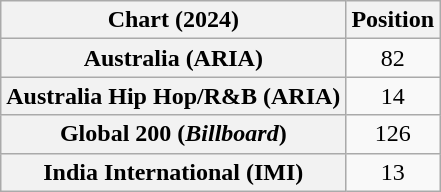<table class="wikitable sortable plainrowheaders" style="text-align:center">
<tr>
<th scope="col">Chart (2024)</th>
<th scope="col">Position</th>
</tr>
<tr>
<th scope="row">Australia (ARIA)</th>
<td>82</td>
</tr>
<tr>
<th scope="row">Australia Hip Hop/R&B (ARIA)</th>
<td>14</td>
</tr>
<tr>
<th scope="row">Global 200 (<em>Billboard</em>)</th>
<td>126</td>
</tr>
<tr>
<th scope="row">India International (IMI)</th>
<td>13</td>
</tr>
</table>
